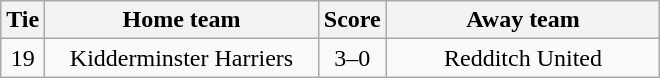<table class="wikitable" style="text-align:center;">
<tr>
<th width=20>Tie</th>
<th width=175>Home team</th>
<th width=20>Score</th>
<th width=175>Away team</th>
</tr>
<tr>
<td>19</td>
<td>Kidderminster Harriers</td>
<td>3–0</td>
<td>Redditch United</td>
</tr>
</table>
